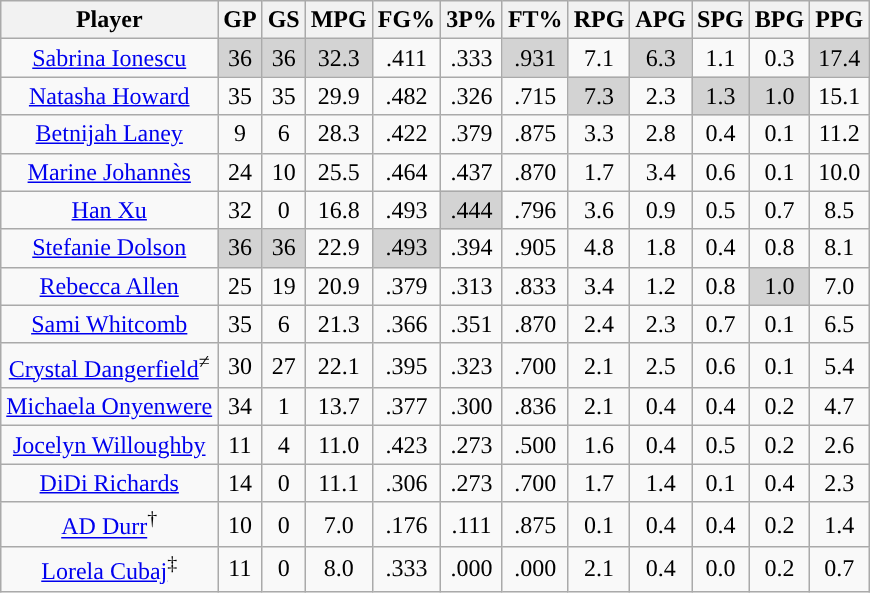<table class="wikitable sortable" style="text-align:center">
<tr>
<th>Player</th>
<th>GP</th>
<th>GS</th>
<th>MPG</th>
<th>FG%</th>
<th>3P%</th>
<th>FT%</th>
<th>RPG</th>
<th>APG</th>
<th>SPG</th>
<th>BPG</th>
<th>PPG</th>
</tr>
<tr>
<td><a href='#'>Sabrina Ionescu</a></td>
<td style="background:#D3D3D3;">36</td>
<td style="background:#D3D3D3;">36</td>
<td style="background:#D3D3D3;">32.3</td>
<td>.411</td>
<td>.333</td>
<td style="background:#D3D3D3;">.931</td>
<td>7.1</td>
<td style="background:#D3D3D3;">6.3</td>
<td>1.1</td>
<td>0.3</td>
<td style="background:#D3D3D3;">17.4</td>
</tr>
<tr>
<td><a href='#'>Natasha Howard</a></td>
<td>35</td>
<td>35</td>
<td>29.9</td>
<td>.482</td>
<td>.326</td>
<td>.715</td>
<td style="background:#D3D3D3;">7.3</td>
<td>2.3</td>
<td style="background:#D3D3D3;">1.3</td>
<td style="background:#D3D3D3;">1.0</td>
<td>15.1</td>
</tr>
<tr>
<td><a href='#'>Betnijah Laney</a></td>
<td>9</td>
<td>6</td>
<td>28.3</td>
<td>.422</td>
<td>.379</td>
<td>.875</td>
<td>3.3</td>
<td>2.8</td>
<td>0.4</td>
<td>0.1</td>
<td>11.2</td>
</tr>
<tr>
<td><a href='#'>Marine Johannès</a></td>
<td>24</td>
<td>10</td>
<td>25.5</td>
<td>.464</td>
<td>.437</td>
<td>.870</td>
<td>1.7</td>
<td>3.4</td>
<td>0.6</td>
<td>0.1</td>
<td>10.0</td>
</tr>
<tr>
<td><a href='#'>Han Xu</a></td>
<td>32</td>
<td>0</td>
<td>16.8</td>
<td>.493</td>
<td style="background:#D3D3D3;">.444</td>
<td>.796</td>
<td>3.6</td>
<td>0.9</td>
<td>0.5</td>
<td>0.7</td>
<td>8.5</td>
</tr>
<tr>
<td><a href='#'>Stefanie Dolson</a></td>
<td style="background:#D3D3D3;">36</td>
<td style="background:#D3D3D3;">36</td>
<td>22.9</td>
<td style="background:#D3D3D3;">.493</td>
<td>.394</td>
<td>.905</td>
<td>4.8</td>
<td>1.8</td>
<td>0.4</td>
<td>0.8</td>
<td>8.1</td>
</tr>
<tr>
<td><a href='#'>Rebecca Allen</a></td>
<td>25</td>
<td>19</td>
<td>20.9</td>
<td>.379</td>
<td>.313</td>
<td>.833</td>
<td>3.4</td>
<td>1.2</td>
<td>0.8</td>
<td style="background:#D3D3D3;">1.0</td>
<td>7.0</td>
</tr>
<tr>
<td><a href='#'>Sami Whitcomb</a></td>
<td>35</td>
<td>6</td>
<td>21.3</td>
<td>.366</td>
<td>.351</td>
<td>.870</td>
<td>2.4</td>
<td>2.3</td>
<td>0.7</td>
<td>0.1</td>
<td>6.5</td>
</tr>
<tr>
<td><a href='#'>Crystal Dangerfield</a><sup>≠</sup></td>
<td>30</td>
<td>27</td>
<td>22.1</td>
<td>.395</td>
<td>.323</td>
<td>.700</td>
<td>2.1</td>
<td>2.5</td>
<td>0.6</td>
<td>0.1</td>
<td>5.4</td>
</tr>
<tr>
<td><a href='#'>Michaela Onyenwere</a></td>
<td>34</td>
<td>1</td>
<td>13.7</td>
<td>.377</td>
<td>.300</td>
<td>.836</td>
<td>2.1</td>
<td>0.4</td>
<td>0.4</td>
<td>0.2</td>
<td>4.7</td>
</tr>
<tr>
<td><a href='#'>Jocelyn Willoughby</a></td>
<td>11</td>
<td>4</td>
<td>11.0</td>
<td>.423</td>
<td>.273</td>
<td>.500</td>
<td>1.6</td>
<td>0.4</td>
<td>0.5</td>
<td>0.2</td>
<td>2.6</td>
</tr>
<tr>
<td><a href='#'>DiDi Richards</a></td>
<td>14</td>
<td>0</td>
<td>11.1</td>
<td>.306</td>
<td>.273</td>
<td>.700</td>
<td>1.7</td>
<td>1.4</td>
<td>0.1</td>
<td>0.4</td>
<td>2.3</td>
</tr>
<tr>
<td><a href='#'>AD Durr</a><sup>†</sup></td>
<td>10</td>
<td>0</td>
<td>7.0</td>
<td>.176</td>
<td>.111</td>
<td>.875</td>
<td>0.1</td>
<td>0.4</td>
<td>0.4</td>
<td>0.2</td>
<td>1.4</td>
</tr>
<tr>
<td><a href='#'>Lorela Cubaj</a><sup>‡</sup></td>
<td>11</td>
<td>0</td>
<td>8.0</td>
<td>.333</td>
<td>.000</td>
<td>.000</td>
<td>2.1</td>
<td>0.4</td>
<td>0.0</td>
<td>0.2</td>
<td>0.7</td>
</tr>
</table>
